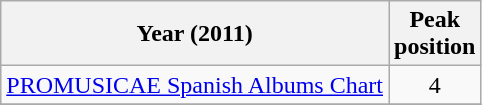<table class="wikitable sortable">
<tr>
<th align="left">Year (2011)</th>
<th align="left">Peak<br>position</th>
</tr>
<tr>
<td><a href='#'>PROMUSICAE Spanish Albums Chart</a></td>
<td align="center">4</td>
</tr>
<tr>
</tr>
</table>
